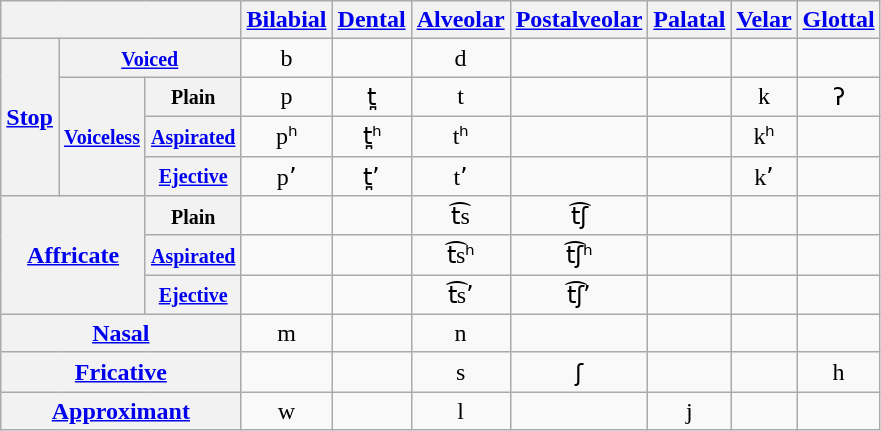<table class="wikitable">
<tr>
<th colspan="3"></th>
<th><a href='#'>Bilabial</a></th>
<th><a href='#'>Dental</a></th>
<th><a href='#'>Alveolar</a></th>
<th><a href='#'>Postalveolar</a></th>
<th><a href='#'>Palatal</a></th>
<th><a href='#'>Velar</a></th>
<th><a href='#'>Glottal</a></th>
</tr>
<tr align="center">
<th rowspan="4"><a href='#'>Stop</a></th>
<th colspan="2"><small><a href='#'>Voiced</a></small></th>
<td>b</td>
<td></td>
<td>d</td>
<td></td>
<td></td>
<td></td>
<td></td>
</tr>
<tr align="center">
<th rowspan="3"><small><a href='#'>Voiceless</a></small></th>
<th><small>Plain</small></th>
<td>p</td>
<td>t̪</td>
<td>t</td>
<td></td>
<td></td>
<td>k</td>
<td>ʔ</td>
</tr>
<tr align="center">
<th><small><a href='#'>Aspirated</a></small></th>
<td>pʰ</td>
<td>t̪ʰ</td>
<td>tʰ</td>
<td></td>
<td></td>
<td>kʰ</td>
<td></td>
</tr>
<tr align="center">
<th><small><a href='#'>Ejective</a></small></th>
<td>pʼ</td>
<td>t̪ʼ</td>
<td>tʼ</td>
<td></td>
<td></td>
<td>kʼ</td>
<td></td>
</tr>
<tr align="center">
<th colspan="2" rowspan="3"><a href='#'>Affricate</a></th>
<th><small>Plain</small></th>
<td></td>
<td></td>
<td>t͡s</td>
<td>t͡ʃ</td>
<td></td>
<td></td>
<td></td>
</tr>
<tr align="center">
<th><small><a href='#'>Aspirated</a></small></th>
<td></td>
<td></td>
<td>t͡sʰ</td>
<td>t͡ʃʰ</td>
<td></td>
<td></td>
<td></td>
</tr>
<tr align="center">
<th><small><a href='#'>Ejective</a></small></th>
<td></td>
<td></td>
<td>t͡sʼ</td>
<td>t͡ʃʼ</td>
<td></td>
<td></td>
<td></td>
</tr>
<tr align="center">
<th colspan="3"><a href='#'>Nasal</a></th>
<td>m</td>
<td></td>
<td>n</td>
<td></td>
<td></td>
<td></td>
<td></td>
</tr>
<tr align="center">
<th colspan="3"><a href='#'>Fricative</a></th>
<td></td>
<td></td>
<td>s</td>
<td>ʃ</td>
<td></td>
<td></td>
<td>h</td>
</tr>
<tr align="center">
<th colspan="3"><a href='#'>Approximant</a></th>
<td>w</td>
<td></td>
<td>l</td>
<td></td>
<td>j</td>
<td></td>
<td></td>
</tr>
</table>
